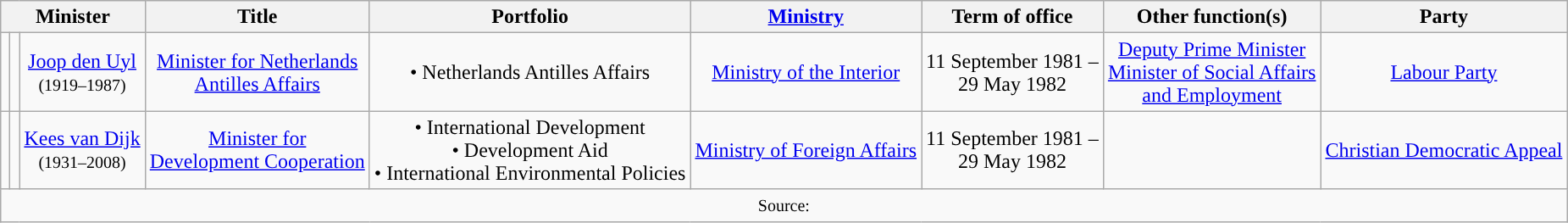<table class="wikitable" style="text-align:center">
<tr>
<th colspan=3>Minister</th>
<th>Title</th>
<th>Portfolio</th>
<th><a href='#'>Ministry</a></th>
<th>Term of office</th>
<th>Other function(s)</th>
<th>Party</th>
</tr>
<tr>
<td style="background:"></td>
<td></td>
<td><a href='#'>Joop den Uyl</a> <br> <small>(1919–1987)</small></td>
<td><a href='#'>Minister for Netherlands <br> Antilles Affairs</a></td>
<td>• Netherlands Antilles Affairs</td>
<td><a href='#'>Ministry of the Interior</a></td>
<td>11 September 1981 – <br> 29 May 1982 <br> </td>
<td><a href='#'>Deputy Prime Minister</a> <br> <a href='#'>Minister of Social Affairs <br> and Employment</a></td>
<td><a href='#'>Labour Party</a></td>
</tr>
<tr>
<td style="background:"></td>
<td></td>
<td><a href='#'>Kees van Dijk</a> <br> <small>(1931–2008)</small></td>
<td><a href='#'>Minister for <br> Development Cooperation</a></td>
<td>• International Development <br> • Development Aid <br> • International Environmental Policies</td>
<td><a href='#'>Ministry of Foreign Affairs</a></td>
<td>11 September 1981 – <br> 29 May 1982</td>
<td></td>
<td><a href='#'>Christian Democratic Appeal</a></td>
</tr>
<tr>
<td colspan=9><small>Source:</small></td>
</tr>
</table>
